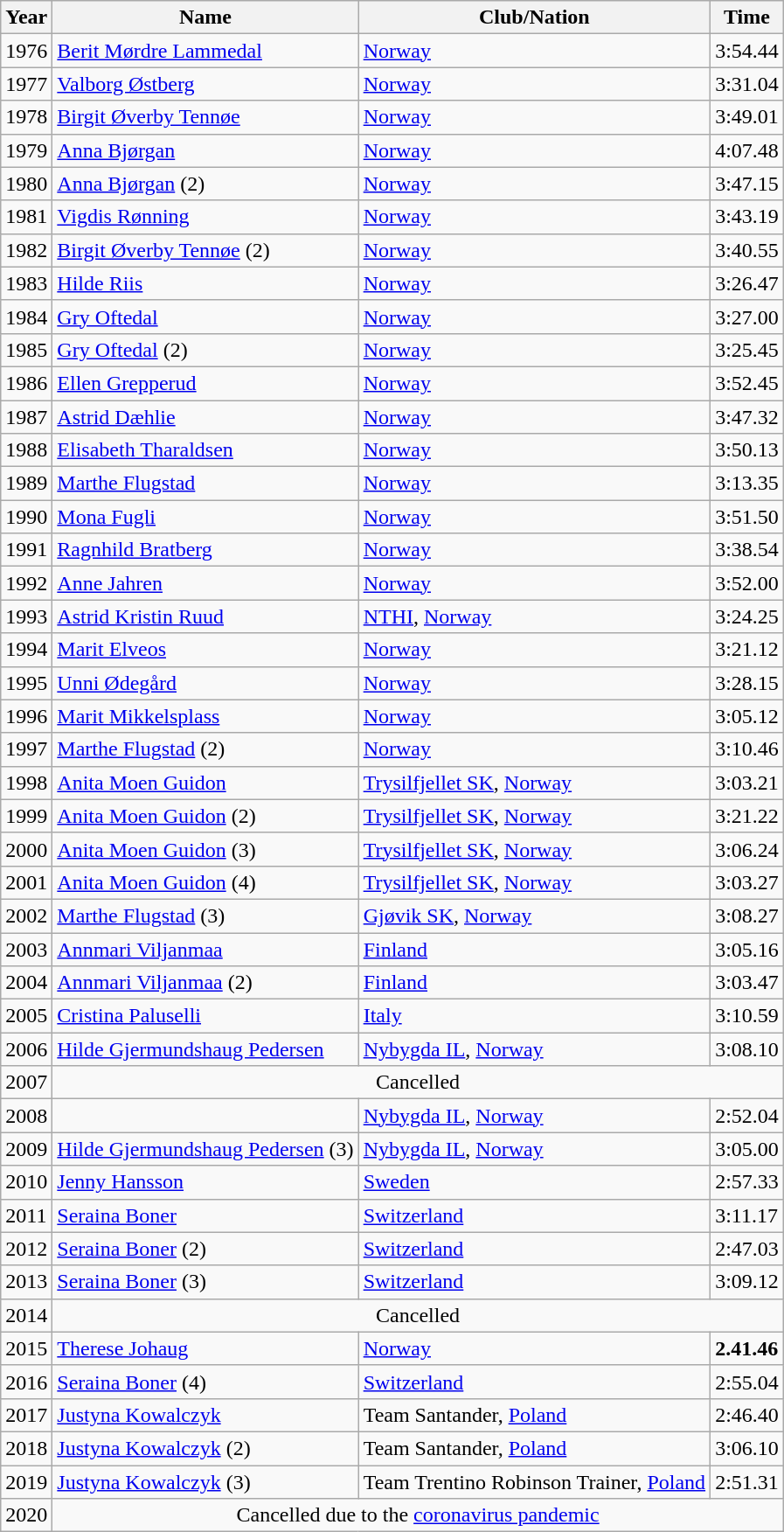<table class="wikitable sortable">
<tr>
<th>Year</th>
<th>Name</th>
<th>Club/Nation</th>
<th>Time</th>
</tr>
<tr>
<td>1976</td>
<td><a href='#'>Berit Mørdre Lammedal</a></td>
<td> <a href='#'>Norway</a></td>
<td>3:54.44</td>
</tr>
<tr>
<td>1977</td>
<td><a href='#'>Valborg Østberg</a></td>
<td> <a href='#'>Norway</a></td>
<td>3:31.04</td>
</tr>
<tr>
<td>1978</td>
<td><a href='#'>Birgit Øverby Tennøe</a></td>
<td> <a href='#'>Norway</a></td>
<td>3:49.01</td>
</tr>
<tr>
<td>1979</td>
<td><a href='#'>Anna Bjørgan</a></td>
<td> <a href='#'>Norway</a></td>
<td>4:07.48</td>
</tr>
<tr>
<td>1980</td>
<td><a href='#'>Anna Bjørgan</a> (2)</td>
<td> <a href='#'>Norway</a></td>
<td>3:47.15</td>
</tr>
<tr>
<td>1981</td>
<td><a href='#'>Vigdis Rønning</a></td>
<td> <a href='#'>Norway</a></td>
<td>3:43.19</td>
</tr>
<tr>
<td>1982</td>
<td><a href='#'>Birgit Øverby Tennøe</a> (2)</td>
<td> <a href='#'>Norway</a></td>
<td>3:40.55</td>
</tr>
<tr>
<td>1983</td>
<td><a href='#'>Hilde Riis</a></td>
<td> <a href='#'>Norway</a></td>
<td>3:26.47</td>
</tr>
<tr>
<td>1984</td>
<td><a href='#'>Gry Oftedal</a></td>
<td> <a href='#'>Norway</a></td>
<td>3:27.00</td>
</tr>
<tr>
<td>1985</td>
<td><a href='#'>Gry Oftedal</a> (2)</td>
<td> <a href='#'>Norway</a></td>
<td>3:25.45</td>
</tr>
<tr>
<td>1986</td>
<td><a href='#'>Ellen Grepperud</a></td>
<td> <a href='#'>Norway</a></td>
<td>3:52.45</td>
</tr>
<tr>
<td>1987</td>
<td><a href='#'>Astrid Dæhlie</a></td>
<td> <a href='#'>Norway</a></td>
<td>3:47.32</td>
</tr>
<tr>
<td>1988</td>
<td><a href='#'>Elisabeth Tharaldsen</a></td>
<td> <a href='#'>Norway</a></td>
<td>3:50.13</td>
</tr>
<tr>
<td>1989</td>
<td><a href='#'>Marthe Flugstad</a></td>
<td> <a href='#'>Norway</a></td>
<td>3:13.35</td>
</tr>
<tr>
<td>1990</td>
<td><a href='#'>Mona Fugli</a></td>
<td> <a href='#'>Norway</a></td>
<td>3:51.50</td>
</tr>
<tr>
<td>1991</td>
<td><a href='#'>Ragnhild Bratberg</a></td>
<td> <a href='#'>Norway</a></td>
<td>3:38.54</td>
</tr>
<tr>
<td>1992</td>
<td><a href='#'>Anne Jahren</a></td>
<td> <a href='#'>Norway</a></td>
<td>3:52.00</td>
</tr>
<tr>
<td>1993</td>
<td><a href='#'>Astrid Kristin Ruud</a></td>
<td> <a href='#'>NTHI</a>, <a href='#'>Norway</a></td>
<td>3:24.25</td>
</tr>
<tr>
<td>1994</td>
<td><a href='#'>Marit Elveos</a></td>
<td> <a href='#'>Norway</a></td>
<td>3:21.12</td>
</tr>
<tr>
<td>1995</td>
<td><a href='#'>Unni Ødegård</a></td>
<td> <a href='#'>Norway</a></td>
<td>3:28.15</td>
</tr>
<tr>
<td>1996</td>
<td><a href='#'>Marit Mikkelsplass</a></td>
<td> <a href='#'>Norway</a></td>
<td>3:05.12</td>
</tr>
<tr>
<td>1997</td>
<td><a href='#'>Marthe Flugstad</a> (2)</td>
<td> <a href='#'>Norway</a></td>
<td>3:10.46</td>
</tr>
<tr>
<td>1998</td>
<td><a href='#'>Anita Moen Guidon</a></td>
<td> <a href='#'>Trysilfjellet SK</a>, <a href='#'>Norway</a></td>
<td>3:03.21</td>
</tr>
<tr>
<td>1999</td>
<td><a href='#'>Anita Moen Guidon</a> (2)</td>
<td> <a href='#'>Trysilfjellet SK</a>, <a href='#'>Norway</a></td>
<td>3:21.22</td>
</tr>
<tr>
<td>2000</td>
<td><a href='#'>Anita Moen Guidon</a> (3)</td>
<td> <a href='#'>Trysilfjellet SK</a>, <a href='#'>Norway</a></td>
<td>3:06.24</td>
</tr>
<tr>
<td>2001</td>
<td><a href='#'>Anita Moen Guidon</a> (4)</td>
<td> <a href='#'>Trysilfjellet SK</a>, <a href='#'>Norway</a></td>
<td>3:03.27</td>
</tr>
<tr>
<td>2002</td>
<td><a href='#'>Marthe Flugstad</a> (3)</td>
<td> <a href='#'>Gjøvik SK</a>, <a href='#'>Norway</a></td>
<td>3:08.27</td>
</tr>
<tr>
<td>2003</td>
<td><a href='#'>Annmari Viljanmaa</a></td>
<td> <a href='#'>Finland</a></td>
<td>3:05.16</td>
</tr>
<tr>
<td>2004</td>
<td><a href='#'>Annmari Viljanmaa</a> (2)</td>
<td> <a href='#'>Finland</a></td>
<td>3:03.47</td>
</tr>
<tr>
<td>2005</td>
<td><a href='#'>Cristina Paluselli</a></td>
<td> <a href='#'>Italy</a></td>
<td>3:10.59</td>
</tr>
<tr>
<td>2006</td>
<td><a href='#'>Hilde Gjermundshaug Pedersen</a></td>
<td> <a href='#'>Nybygda IL</a>, <a href='#'>Norway</a></td>
<td>3:08.10</td>
</tr>
<tr>
<td>2007</td>
<td colspan="3" align=center>Cancelled</td>
</tr>
<tr>
<td>2008</td>
<td></td>
<td> <a href='#'>Nybygda IL</a>, <a href='#'>Norway</a></td>
<td>2:52.04</td>
</tr>
<tr>
<td>2009</td>
<td><a href='#'>Hilde Gjermundshaug Pedersen</a> (3)</td>
<td> <a href='#'>Nybygda IL</a>, <a href='#'>Norway</a></td>
<td>3:05.00</td>
</tr>
<tr>
<td>2010</td>
<td><a href='#'>Jenny Hansson</a></td>
<td> <a href='#'>Sweden</a></td>
<td>2:57.33</td>
</tr>
<tr>
<td>2011</td>
<td><a href='#'>Seraina Boner</a></td>
<td> <a href='#'>Switzerland</a></td>
<td>3:11.17</td>
</tr>
<tr>
<td>2012</td>
<td><a href='#'>Seraina Boner</a> (2)</td>
<td> <a href='#'>Switzerland</a></td>
<td>2:47.03</td>
</tr>
<tr>
<td>2013</td>
<td><a href='#'>Seraina Boner</a> (3)</td>
<td> <a href='#'>Switzerland</a></td>
<td>3:09.12</td>
</tr>
<tr>
<td>2014</td>
<td colspan="3" align=center>Cancelled</td>
</tr>
<tr>
<td>2015</td>
<td><a href='#'>Therese Johaug</a></td>
<td> <a href='#'>Norway</a></td>
<td><strong>2.41.46</strong></td>
</tr>
<tr>
<td>2016</td>
<td><a href='#'>Seraina Boner</a> (4)</td>
<td> <a href='#'>Switzerland</a></td>
<td>2:55.04</td>
</tr>
<tr>
<td>2017</td>
<td><a href='#'>Justyna Kowalczyk</a></td>
<td> Team Santander, <a href='#'>Poland</a></td>
<td>2:46.40</td>
</tr>
<tr>
<td>2018</td>
<td><a href='#'>Justyna Kowalczyk</a> (2)</td>
<td> Team Santander, <a href='#'>Poland</a></td>
<td>3:06.10</td>
</tr>
<tr>
<td>2019</td>
<td><a href='#'>Justyna Kowalczyk</a> (3)</td>
<td> Team Trentino Robinson Trainer, <a href='#'>Poland</a></td>
<td>2:51.31</td>
</tr>
<tr>
<td>2020</td>
<td colspan="3" align=center>Cancelled due to the <a href='#'>coronavirus pandemic</a></td>
</tr>
</table>
